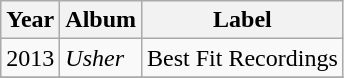<table class="wikitable">
<tr>
<th>Year</th>
<th>Album</th>
<th>Label</th>
</tr>
<tr>
<td>2013</td>
<td><em>Usher</em></td>
<td>Best Fit Recordings</td>
</tr>
<tr>
</tr>
</table>
